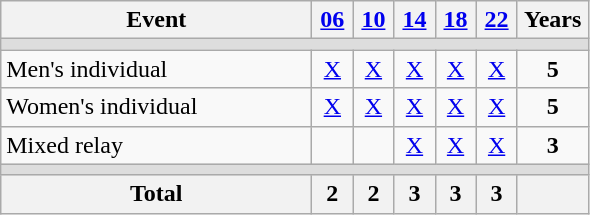<table class="wikitable" style="text-align:center">
<tr>
<th width="200">Event</th>
<th width=20><a href='#'>06</a></th>
<th width=20><a href='#'>10</a></th>
<th width=20><a href='#'>14</a></th>
<th width=20><a href='#'>18</a></th>
<th width=20><a href='#'>22</a></th>
<th width=40>Years</th>
</tr>
<tr bgcolor=#DDDDDD>
<td colspan=7></td>
</tr>
<tr>
<td align=left>Men's individual</td>
<td><a href='#'>X</a></td>
<td><a href='#'>X</a></td>
<td><a href='#'>X</a></td>
<td><a href='#'>X</a></td>
<td><a href='#'>X</a></td>
<td><strong>5</strong></td>
</tr>
<tr>
<td align=left>Women's individual</td>
<td><a href='#'>X</a></td>
<td><a href='#'>X</a></td>
<td><a href='#'>X</a></td>
<td><a href='#'>X</a></td>
<td><a href='#'>X</a></td>
<td><strong>5</strong></td>
</tr>
<tr>
<td align=left>Mixed relay</td>
<td></td>
<td></td>
<td><a href='#'>X</a></td>
<td><a href='#'>X</a></td>
<td><a href='#'>X</a></td>
<td><strong>3</strong></td>
</tr>
<tr bgcolor=#DDDDDD>
<td colspan=7></td>
</tr>
<tr>
<th>Total</th>
<th>2</th>
<th>2</th>
<th>3</th>
<th>3</th>
<th>3</th>
<th></th>
</tr>
</table>
